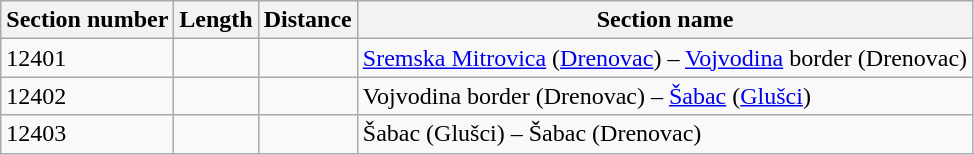<table class="wikitable">
<tr>
<th>Section number</th>
<th>Length</th>
<th>Distance</th>
<th>Section name</th>
</tr>
<tr>
<td>12401</td>
<td></td>
<td></td>
<td><a href='#'>Sremska Mitrovica</a> (<a href='#'>Drenovac</a>) – <a href='#'>Vojvodina</a> border (Drenovac)</td>
</tr>
<tr>
<td>12402</td>
<td></td>
<td></td>
<td>Vojvodina border (Drenovac) – <a href='#'>Šabac</a> (<a href='#'>Glušci</a>)</td>
</tr>
<tr>
<td>12403</td>
<td></td>
<td></td>
<td>Šabac (Glušci) – Šabac (Drenovac)</td>
</tr>
</table>
